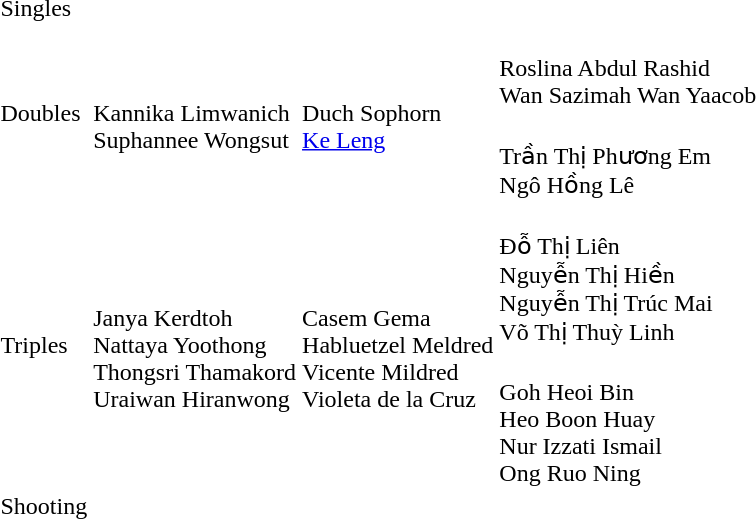<table>
<tr>
<td rowspan=2>Singles</td>
<td rowspan=2></td>
<td rowspan=2></td>
<td></td>
</tr>
<tr>
<td></td>
</tr>
<tr>
<td rowspan=2>Doubles</td>
<td rowspan=2><br>Kannika Limwanich<br>Suphannee Wongsut</td>
<td rowspan=2><br>Duch Sophorn<br><a href='#'>Ke Leng</a></td>
<td nowrap=true><br>Roslina Abdul Rashid<br>Wan Sazimah Wan Yaacob</td>
</tr>
<tr>
<td><br>Trần Thị Phương Em<br>Ngô Hồng Lê</td>
</tr>
<tr>
<td rowspan=2>Triples</td>
<td rowspan=2><br>Janya Kerdtoh<br>Nattaya Yoothong<br>Thongsri Thamakord<br>Uraiwan Hiranwong</td>
<td rowspan=2><br>Casem Gema<br>Habluetzel Meldred<br>Vicente Mildred<br>Violeta de la Cruz</td>
<td><br>Đỗ Thị Liên<br>Nguyễn Thị Hiền<br>Nguyễn Thị Trúc Mai<br>Võ Thị Thuỳ Linh</td>
</tr>
<tr>
<td><br>Goh Heoi Bin<br>Heo Boon Huay<br>Nur Izzati Ismail<br>Ong Ruo Ning</td>
</tr>
<tr>
<td rowspan=2>Shooting</td>
<td rowspan=2 nowrap=true></td>
<td rowspan=2 nowrap=true></td>
<td></td>
</tr>
<tr>
<td></td>
</tr>
</table>
